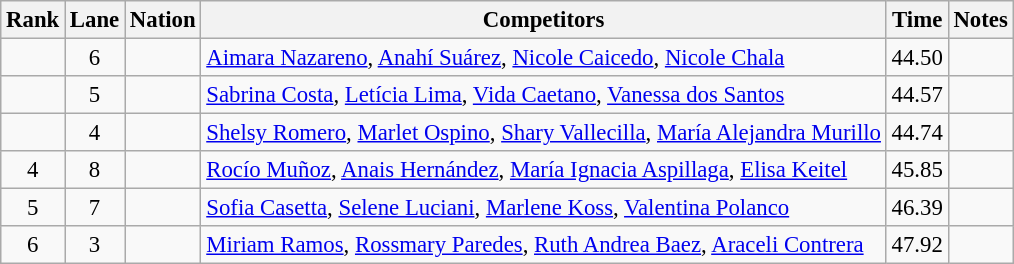<table class="wikitable sortable" style="text-align:center; font-size:95%">
<tr>
<th>Rank</th>
<th>Lane</th>
<th>Nation</th>
<th>Competitors</th>
<th>Time</th>
<th>Notes</th>
</tr>
<tr>
<td></td>
<td>6</td>
<td align=left></td>
<td align=left><a href='#'>Aimara Nazareno</a>, <a href='#'>Anahí Suárez</a>, <a href='#'>Nicole Caicedo</a>, <a href='#'>Nicole Chala</a></td>
<td>44.50</td>
<td></td>
</tr>
<tr>
<td></td>
<td>5</td>
<td align=left></td>
<td align=left><a href='#'>Sabrina Costa</a>, <a href='#'>Letícia Lima</a>, <a href='#'>Vida Caetano</a>, <a href='#'>Vanessa dos Santos</a></td>
<td>44.57</td>
<td></td>
</tr>
<tr>
<td></td>
<td>4</td>
<td align=left></td>
<td align=left><a href='#'>Shelsy Romero</a>, <a href='#'>Marlet Ospino</a>, <a href='#'>Shary Vallecilla</a>, <a href='#'>María Alejandra Murillo</a></td>
<td>44.74</td>
<td></td>
</tr>
<tr>
<td>4</td>
<td>8</td>
<td align=left></td>
<td align=left><a href='#'>Rocío Muñoz</a>, <a href='#'>Anais Hernández</a>, <a href='#'>María Ignacia Aspillaga</a>, <a href='#'>Elisa Keitel</a></td>
<td>45.85</td>
<td></td>
</tr>
<tr>
<td>5</td>
<td>7</td>
<td align=left></td>
<td align=left><a href='#'>Sofia Casetta</a>, <a href='#'>Selene Luciani</a>, <a href='#'>Marlene Koss</a>, <a href='#'>Valentina Polanco</a></td>
<td>46.39</td>
<td></td>
</tr>
<tr>
<td>6</td>
<td>3</td>
<td align=left></td>
<td align=left><a href='#'>Miriam Ramos</a>, <a href='#'>Rossmary Paredes</a>, <a href='#'>Ruth Andrea Baez</a>, <a href='#'>Araceli Contrera</a></td>
<td>47.92</td>
<td></td>
</tr>
</table>
